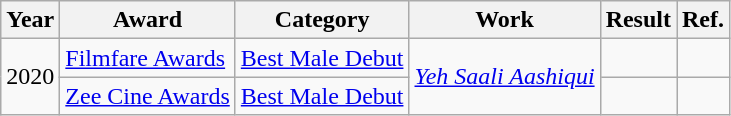<table class="wikitable">
<tr>
<th>Year</th>
<th>Award</th>
<th>Category</th>
<th>Work</th>
<th>Result</th>
<th>Ref.</th>
</tr>
<tr>
<td rowspan="2">2020</td>
<td><a href='#'>Filmfare Awards</a></td>
<td><a href='#'>Best Male Debut</a></td>
<td rowspan="2"><em><a href='#'>Yeh Saali Aashiqui</a></em></td>
<td></td>
<td></td>
</tr>
<tr>
<td><a href='#'>Zee Cine Awards</a></td>
<td><a href='#'>Best Male Debut</a></td>
<td></td>
<td></td>
</tr>
</table>
